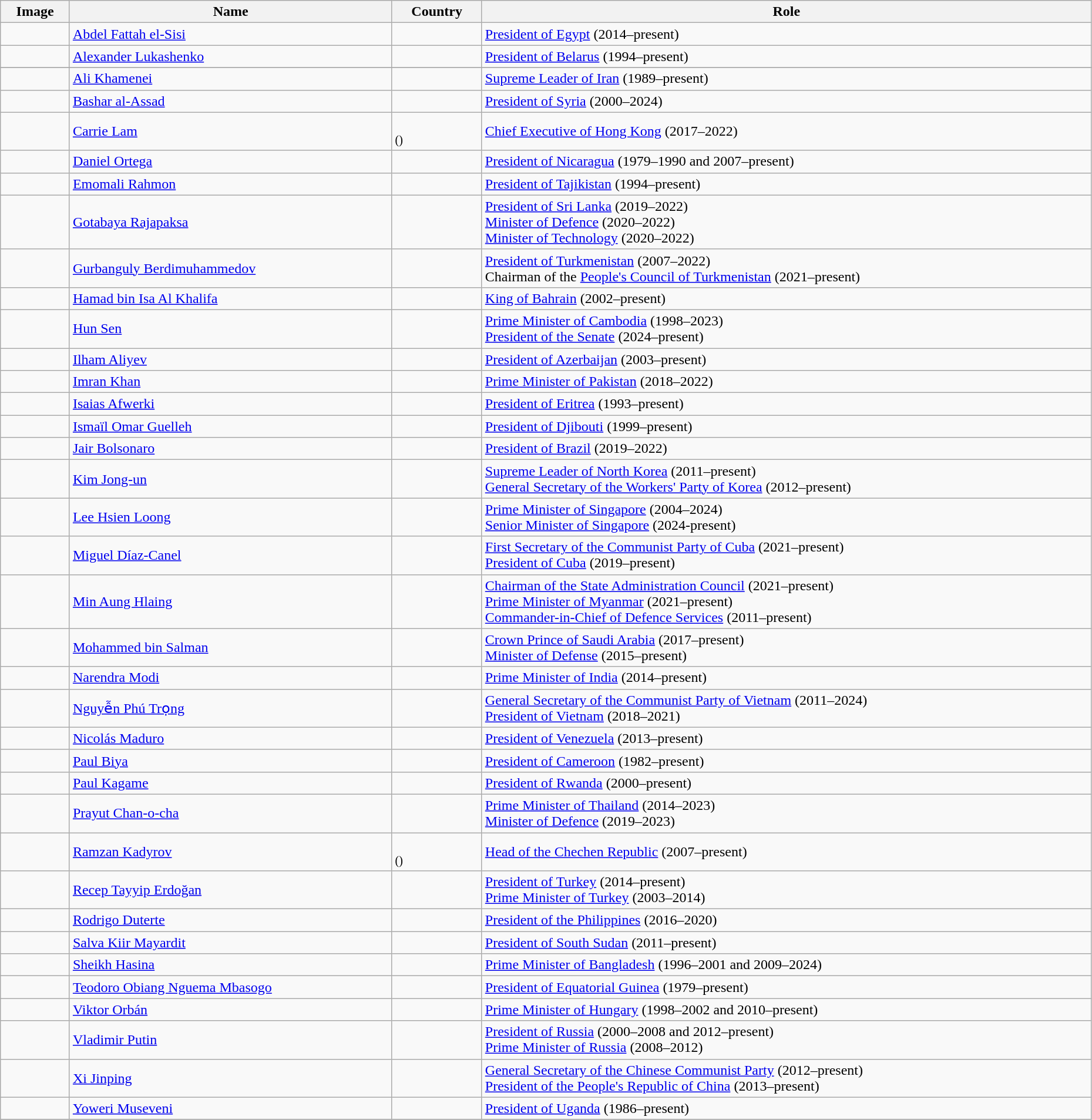<table class="wikitable sortable" width="98%">
<tr>
<th class="unsortable">Image</th>
<th>Name</th>
<th>Country</th>
<th>Role</th>
</tr>
<tr>
<td></td>
<td><a href='#'>Abdel Fattah el-Sisi</a></td>
<td></td>
<td><a href='#'>President of Egypt</a> (2014–present)</td>
</tr>
<tr>
<td></td>
<td><a href='#'>Alexander Lukashenko</a></td>
<td></td>
<td><a href='#'>President of Belarus</a> (1994–present)</td>
</tr>
<tr>
</tr>
<tr>
<td></td>
<td><a href='#'>Ali Khamenei</a></td>
<td></td>
<td><a href='#'>Supreme Leader of Iran</a> (1989–present)</td>
</tr>
<tr>
<td></td>
<td><a href='#'>Bashar al-Assad</a></td>
<td></td>
<td><a href='#'>President of Syria</a> (2000–2024)</td>
</tr>
<tr>
<td></td>
<td><a href='#'>Carrie Lam</a></td>
<td><br><small>()</small></td>
<td><a href='#'>Chief Executive of Hong Kong</a> (2017–2022)</td>
</tr>
<tr>
<td></td>
<td><a href='#'>Daniel Ortega</a></td>
<td></td>
<td><a href='#'>President of Nicaragua</a> (1979–1990 and 2007–present)</td>
</tr>
<tr>
<td></td>
<td><a href='#'>Emomali Rahmon</a></td>
<td></td>
<td><a href='#'>President of Tajikistan</a> (1994–present)</td>
</tr>
<tr>
<td></td>
<td><a href='#'>Gotabaya Rajapaksa</a></td>
<td></td>
<td><a href='#'>President of Sri Lanka</a> (2019–2022)<br><a href='#'>Minister of Defence</a> (2020–2022)<br><a href='#'>Minister of Technology</a> (2020–2022)</td>
</tr>
<tr>
<td></td>
<td><a href='#'>Gurbanguly Berdimuhammedov</a></td>
<td></td>
<td><a href='#'>President of Turkmenistan</a> (2007–2022)<br>Chairman of the <a href='#'>People's Council of Turkmenistan</a> (2021–present)</td>
</tr>
<tr>
<td></td>
<td><a href='#'>Hamad bin Isa Al Khalifa</a></td>
<td></td>
<td><a href='#'>King of Bahrain</a> (2002–present)</td>
</tr>
<tr>
<td></td>
<td><a href='#'>Hun Sen</a></td>
<td></td>
<td><a href='#'>Prime Minister of Cambodia</a> (1998–2023)<br><a href='#'>President of the Senate</a> (2024–present)</td>
</tr>
<tr>
<td></td>
<td><a href='#'>Ilham Aliyev</a></td>
<td></td>
<td><a href='#'>President of Azerbaijan</a> (2003–present)</td>
</tr>
<tr>
<td></td>
<td><a href='#'>Imran Khan</a></td>
<td></td>
<td><a href='#'>Prime Minister of Pakistan</a> (2018–2022)</td>
</tr>
<tr>
<td></td>
<td><a href='#'>Isaias Afwerki</a></td>
<td></td>
<td><a href='#'>President of Eritrea</a> (1993–present)</td>
</tr>
<tr>
<td></td>
<td><a href='#'>Ismaïl Omar Guelleh</a></td>
<td></td>
<td><a href='#'>President of Djibouti</a> (1999–present)</td>
</tr>
<tr>
<td></td>
<td><a href='#'>Jair Bolsonaro</a></td>
<td></td>
<td><a href='#'>President of Brazil</a> (2019–2022)</td>
</tr>
<tr>
<td></td>
<td><a href='#'>Kim Jong-un</a></td>
<td></td>
<td><a href='#'>Supreme Leader of North Korea</a> (2011–present)<br><a href='#'>General Secretary of the Workers' Party of Korea</a> (2012–present)</td>
</tr>
<tr>
<td></td>
<td><a href='#'>Lee Hsien Loong</a></td>
<td></td>
<td><a href='#'>Prime Minister of Singapore</a> (2004–2024)<br><a href='#'>Senior Minister of Singapore</a> (2024-present)</td>
</tr>
<tr>
<td></td>
<td><a href='#'>Miguel Díaz-Canel</a></td>
<td></td>
<td><a href='#'>First Secretary of the Communist Party of Cuba</a> (2021–present)<br><a href='#'>President of Cuba</a> (2019–present)</td>
</tr>
<tr>
<td></td>
<td><a href='#'>Min Aung Hlaing</a></td>
<td></td>
<td><a href='#'>Chairman of the State Administration Council</a> (2021–present)<br><a href='#'>Prime Minister of Myanmar</a> (2021–present)<br><a href='#'>Commander-in-Chief of Defence Services</a> (2011–present)</td>
</tr>
<tr>
<td></td>
<td><a href='#'>Mohammed bin Salman</a></td>
<td></td>
<td><a href='#'>Crown Prince of Saudi Arabia</a> (2017–present)<br><a href='#'>Minister of Defense</a> (2015–present)</td>
</tr>
<tr>
<td></td>
<td><a href='#'>Narendra Modi</a></td>
<td></td>
<td><a href='#'>Prime Minister of India</a> (2014–present)</td>
</tr>
<tr>
<td></td>
<td><a href='#'>Nguyễn Phú Trọng</a></td>
<td></td>
<td><a href='#'>General Secretary of the Communist Party of Vietnam</a> (2011–2024)<br><a href='#'>President of Vietnam</a> (2018–2021)</td>
</tr>
<tr>
<td></td>
<td><a href='#'>Nicolás Maduro</a></td>
<td></td>
<td><a href='#'>President of Venezuela</a> (2013–present)</td>
</tr>
<tr>
<td></td>
<td><a href='#'>Paul Biya</a></td>
<td></td>
<td><a href='#'>President of Cameroon</a> (1982–present)</td>
</tr>
<tr>
<td></td>
<td><a href='#'>Paul Kagame</a></td>
<td></td>
<td><a href='#'>President of Rwanda</a> (2000–present)</td>
</tr>
<tr>
<td></td>
<td><a href='#'>Prayut Chan-o-cha</a></td>
<td></td>
<td><a href='#'>Prime Minister of Thailand</a> (2014–2023)<br><a href='#'>Minister of Defence</a> (2019–2023)</td>
</tr>
<tr>
<td></td>
<td><a href='#'>Ramzan Kadyrov</a></td>
<td><br><small>()</small></td>
<td><a href='#'>Head of the Chechen Republic</a> (2007–present)</td>
</tr>
<tr>
<td></td>
<td><a href='#'>Recep Tayyip Erdoğan</a></td>
<td></td>
<td><a href='#'>President of Turkey</a> (2014–present)<br><a href='#'>Prime Minister of Turkey</a> (2003–2014)</td>
</tr>
<tr>
<td></td>
<td><a href='#'>Rodrigo Duterte</a></td>
<td></td>
<td><a href='#'>President of the Philippines</a> (2016–2020)</td>
</tr>
<tr>
<td></td>
<td><a href='#'>Salva Kiir Mayardit</a></td>
<td></td>
<td><a href='#'>President of South Sudan</a> (2011–present)</td>
</tr>
<tr>
<td></td>
<td><a href='#'>Sheikh Hasina</a></td>
<td></td>
<td><a href='#'>Prime Minister of Bangladesh</a> (1996–2001 and 2009–2024)</td>
</tr>
<tr>
<td></td>
<td><a href='#'>Teodoro Obiang Nguema Mbasogo</a></td>
<td></td>
<td><a href='#'>President of Equatorial Guinea</a> (1979–present)</td>
</tr>
<tr>
<td></td>
<td><a href='#'>Viktor Orbán</a></td>
<td></td>
<td><a href='#'>Prime Minister of Hungary</a> (1998–2002 and 2010–present)</td>
</tr>
<tr>
<td></td>
<td><a href='#'>Vladimir Putin</a></td>
<td></td>
<td><a href='#'>President of Russia</a> (2000–2008 and 2012–present)<br><a href='#'>Prime Minister of Russia</a> (2008–2012)</td>
</tr>
<tr>
<td></td>
<td><a href='#'>Xi Jinping</a></td>
<td></td>
<td><a href='#'>General Secretary of the Chinese Communist Party</a> (2012–present)<br><a href='#'>President of the People's Republic of China</a> (2013–present)</td>
</tr>
<tr>
<td></td>
<td><a href='#'>Yoweri Museveni</a></td>
<td></td>
<td><a href='#'>President of Uganda</a> (1986–present)</td>
</tr>
<tr>
</tr>
</table>
